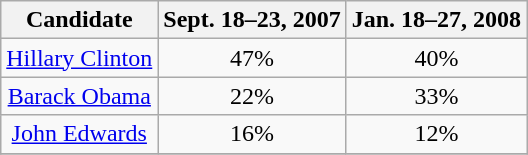<table class = "wikitable" style="text-align:center;">
<tr>
<th>Candidate</th>
<th>Sept. 18–23, 2007</th>
<th>Jan. 18–27, 2008</th>
</tr>
<tr>
<td><a href='#'>Hillary Clinton</a></td>
<td>47%</td>
<td>40%</td>
</tr>
<tr>
<td><a href='#'>Barack Obama</a></td>
<td>22%</td>
<td>33%</td>
</tr>
<tr>
<td><a href='#'>John Edwards</a></td>
<td>16%</td>
<td>12%</td>
</tr>
<tr>
</tr>
</table>
